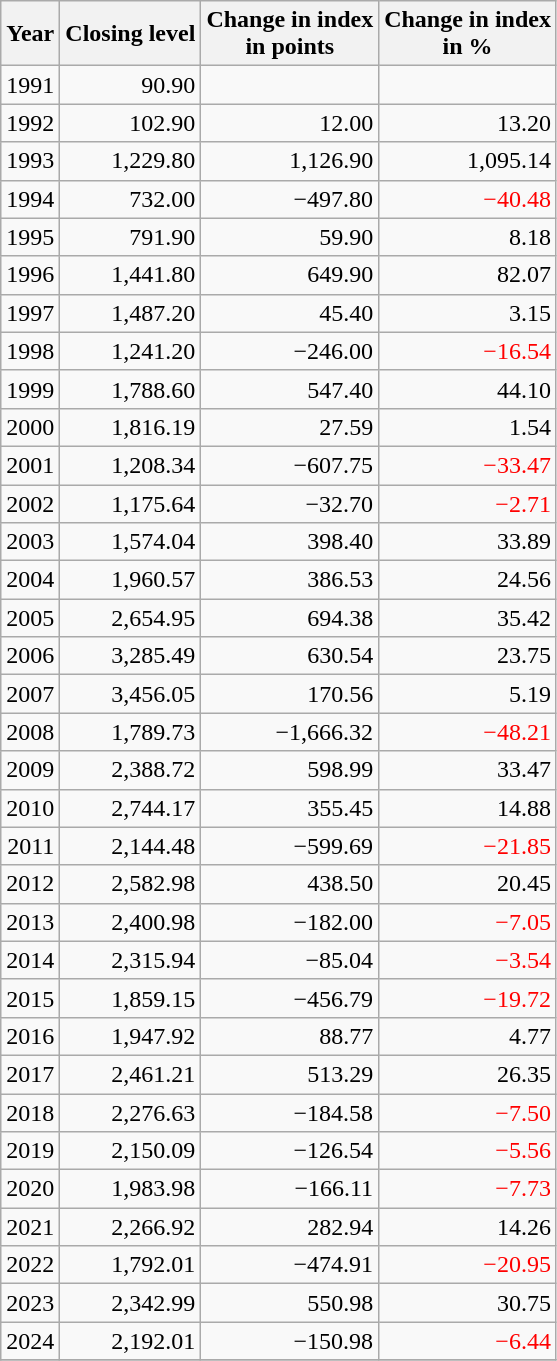<table class="wikitable sortable" style="text-align:right;">
<tr>
<th>Year</th>
<th>Closing level</th>
<th>Change in index<br>in points</th>
<th>Change in index<br>in %</th>
</tr>
<tr>
<td>1991</td>
<td>90.90</td>
<td></td>
<td></td>
</tr>
<tr>
<td>1992</td>
<td>102.90</td>
<td>12.00</td>
<td>13.20</td>
</tr>
<tr>
<td>1993</td>
<td>1,229.80</td>
<td>1,126.90</td>
<td>1,095.14</td>
</tr>
<tr>
<td>1994</td>
<td>732.00</td>
<td>−497.80</td>
<td style="color:red">−40.48</td>
</tr>
<tr>
<td>1995</td>
<td>791.90</td>
<td>59.90</td>
<td>8.18</td>
</tr>
<tr>
<td>1996</td>
<td>1,441.80</td>
<td>649.90</td>
<td>82.07</td>
</tr>
<tr>
<td>1997</td>
<td>1,487.20</td>
<td>45.40</td>
<td>3.15</td>
</tr>
<tr>
<td>1998</td>
<td>1,241.20</td>
<td>−246.00</td>
<td style="color:red">−16.54</td>
</tr>
<tr>
<td>1999</td>
<td>1,788.60</td>
<td>547.40</td>
<td>44.10</td>
</tr>
<tr>
<td>2000</td>
<td>1,816.19</td>
<td>27.59</td>
<td>1.54</td>
</tr>
<tr>
<td>2001</td>
<td>1,208.34</td>
<td>−607.75</td>
<td style="color:red">−33.47</td>
</tr>
<tr>
<td>2002</td>
<td>1,175.64</td>
<td>−32.70</td>
<td style="color:red">−2.71</td>
</tr>
<tr>
<td>2003</td>
<td>1,574.04</td>
<td>398.40</td>
<td>33.89</td>
</tr>
<tr>
<td>2004</td>
<td>1,960.57</td>
<td>386.53</td>
<td>24.56</td>
</tr>
<tr>
<td>2005</td>
<td>2,654.95</td>
<td>694.38</td>
<td>35.42</td>
</tr>
<tr>
<td>2006</td>
<td>3,285.49</td>
<td>630.54</td>
<td>23.75</td>
</tr>
<tr>
<td>2007</td>
<td>3,456.05</td>
<td>170.56</td>
<td>5.19</td>
</tr>
<tr>
<td>2008</td>
<td>1,789.73</td>
<td>−1,666.32</td>
<td style="color:red">−48.21</td>
</tr>
<tr>
<td>2009</td>
<td>2,388.72</td>
<td>598.99</td>
<td>33.47</td>
</tr>
<tr>
<td>2010</td>
<td>2,744.17</td>
<td>355.45</td>
<td>14.88</td>
</tr>
<tr>
<td>2011</td>
<td>2,144.48</td>
<td>−599.69</td>
<td style="color:red">−21.85</td>
</tr>
<tr>
<td>2012</td>
<td>2,582.98</td>
<td>438.50</td>
<td>20.45</td>
</tr>
<tr>
<td>2013</td>
<td>2,400.98</td>
<td>−182.00</td>
<td style="color:red">−7.05</td>
</tr>
<tr>
<td>2014</td>
<td>2,315.94</td>
<td>−85.04</td>
<td style="color:red">−3.54</td>
</tr>
<tr>
<td>2015</td>
<td>1,859.15</td>
<td>−456.79</td>
<td style="color:red">−19.72</td>
</tr>
<tr>
<td>2016</td>
<td>1,947.92</td>
<td>88.77</td>
<td>4.77</td>
</tr>
<tr>
<td>2017</td>
<td>2,461.21</td>
<td>513.29</td>
<td>26.35</td>
</tr>
<tr>
<td>2018</td>
<td>2,276.63</td>
<td>−184.58</td>
<td style="color:red">−7.50</td>
</tr>
<tr>
<td>2019</td>
<td>2,150.09</td>
<td>−126.54</td>
<td style="color:red">−5.56</td>
</tr>
<tr>
<td>2020</td>
<td>1,983.98</td>
<td>−166.11</td>
<td style="color:red">−7.73</td>
</tr>
<tr>
<td>2021</td>
<td>2,266.92</td>
<td>282.94</td>
<td>14.26</td>
</tr>
<tr>
<td>2022</td>
<td>1,792.01</td>
<td>−474.91</td>
<td style="color:red">−20.95</td>
</tr>
<tr>
<td>2023</td>
<td>2,342.99</td>
<td>550.98</td>
<td>30.75</td>
</tr>
<tr>
<td>2024</td>
<td>2,192.01</td>
<td>−150.98</td>
<td style="color:red">−6.44</td>
</tr>
<tr>
</tr>
</table>
